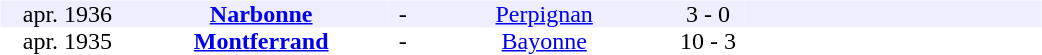<table table width=700>
<tr>
<td width=700 valign=top><br><table border=0 cellspacing=0 cellpadding=0 style=font-size: 100%; border-collapse: collapse; width=100%>
<tr align=center bgcolor=#EEEEFF>
<td width=90>apr. 1936</td>
<td width=170><strong><a href='#'>Narbonne</a></strong></td>
<td width=20>-</td>
<td width=170><a href='#'>Perpignan</a></td>
<td width=50>3 - 0</td>
<td width=200></td>
</tr>
<tr align=center bgcolor=#FFFFFF>
<td width=90>apr. 1935</td>
<td width=170><strong><a href='#'>Montferrand</a></strong></td>
<td width=20>-</td>
<td width=170><a href='#'>Bayonne</a></td>
<td width=50>10 - 3</td>
<td width=200></td>
</tr>
</table>
</td>
</tr>
</table>
